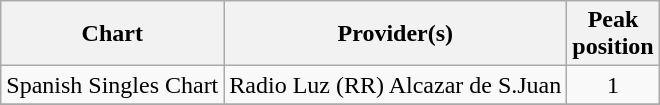<table class="wikitable">
<tr>
<th align="center">Chart</th>
<th align="center">Provider(s)</th>
<th align="center">Peak<br>position</th>
</tr>
<tr>
<td>Spanish Singles Chart</td>
<td align="center">Radio Luz (RR) Alcazar de S.Juan</td>
<td align="center">1 </td>
</tr>
<tr>
</tr>
</table>
